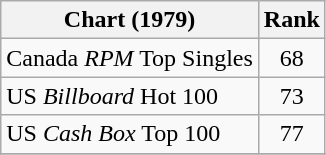<table class="wikitable">
<tr>
<th>Chart (1979)</th>
<th>Rank</th>
</tr>
<tr>
<td>Canada <em>RPM</em> Top Singles</td>
<td style="text-align:center;">68</td>
</tr>
<tr>
<td>US <em>Billboard</em> Hot 100 </td>
<td style="text-align:center;">73</td>
</tr>
<tr>
<td>US <em>Cash Box</em> Top 100</td>
<td style="text-align:center;">77</td>
</tr>
<tr>
</tr>
</table>
